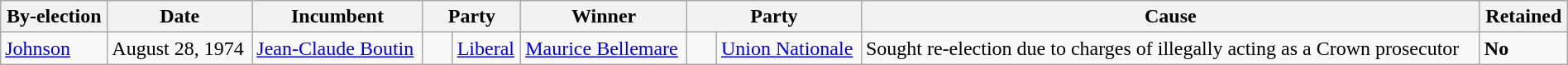<table class=wikitable style="width:100%">
<tr>
<th>By-election</th>
<th>Date</th>
<th>Incumbent</th>
<th colspan=2>Party</th>
<th>Winner</th>
<th colspan=2>Party</th>
<th>Cause</th>
<th>Retained</th>
</tr>
<tr>
<td><a href='#'>Johnson</a></td>
<td>August 28, 1974</td>
<td><a href='#'>Jean-Claude Boutin</a></td>
<td>    </td>
<td><a href='#'>Liberal</a></td>
<td><a href='#'>Maurice Bellemare</a></td>
<td>    </td>
<td><a href='#'>Union Nationale</a></td>
<td>Sought re-election due to charges of illegally acting as a Crown prosecutor</td>
<td><strong>No</strong></td>
</tr>
</table>
